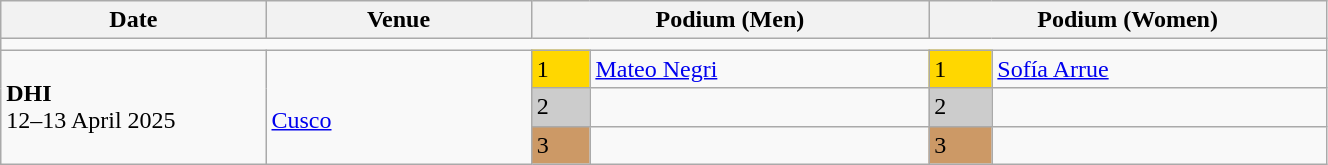<table class="wikitable" width=70%>
<tr>
<th>Date</th>
<th width=20%>Venue</th>
<th colspan=2 width=30%>Podium (Men)</th>
<th colspan=2 width=30%>Podium (Women)</th>
</tr>
<tr>
<td colspan=6></td>
</tr>
<tr>
<td rowspan=3><strong>DHI</strong> <br> 12–13 April 2025</td>
<td rowspan=3><br><a href='#'>Cusco</a></td>
<td bgcolor=FFD700>1</td>
<td><a href='#'>Mateo Negri</a></td>
<td bgcolor=FFD700>1</td>
<td><a href='#'>Sofía Arrue</a></td>
</tr>
<tr>
<td bgcolor=CCCCCC>2</td>
<td></td>
<td bgcolor=CCCCCC>2</td>
<td></td>
</tr>
<tr>
<td bgcolor=CC9966>3</td>
<td></td>
<td bgcolor=CC9966>3</td>
<td></td>
</tr>
</table>
